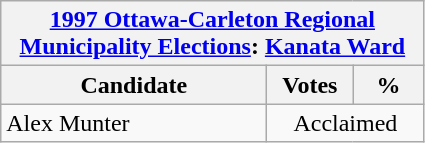<table class="wikitable">
<tr>
<th colspan="3"><a href='#'>1997 Ottawa-Carleton Regional Municipality Elections</a>: <a href='#'>Kanata Ward</a></th>
</tr>
<tr>
<th style="width: 170px">Candidate</th>
<th style="width: 50px">Votes</th>
<th style="width: 40px">%</th>
</tr>
<tr>
<td>Alex Munter</td>
<td colspan="2" align="center">Acclaimed</td>
</tr>
</table>
